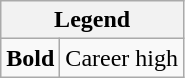<table class="wikitable mw-collapsible">
<tr>
<th colspan="2">Legend</th>
</tr>
<tr>
<td><strong>Bold</strong></td>
<td>Career high</td>
</tr>
</table>
